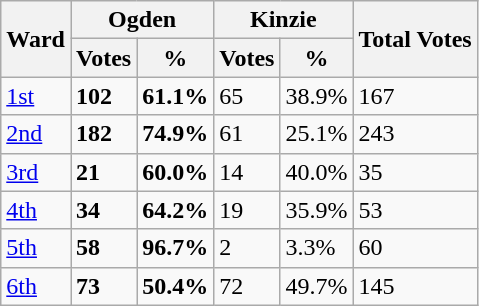<table class="wikitable sortable">
<tr>
<th rowspan=2>Ward</th>
<th colspan=2>Ogden</th>
<th colspan=2>Kinzie</th>
<th rowspan=2>Total Votes</th>
</tr>
<tr>
<th>Votes</th>
<th>%</th>
<th>Votes</th>
<th>%</th>
</tr>
<tr>
<td><a href='#'>1st</a></td>
<td><strong>102</strong></td>
<td><strong>61.1%</strong></td>
<td>65</td>
<td>38.9%</td>
<td>167</td>
</tr>
<tr>
<td><a href='#'>2nd</a></td>
<td><strong>182</strong></td>
<td><strong>74.9%</strong></td>
<td>61</td>
<td>25.1%</td>
<td>243</td>
</tr>
<tr>
<td><a href='#'>3rd</a></td>
<td><strong>21</strong></td>
<td><strong>60.0%</strong></td>
<td>14</td>
<td>40.0%</td>
<td>35</td>
</tr>
<tr>
<td><a href='#'>4th</a></td>
<td><strong>34</strong></td>
<td><strong>64.2%</strong></td>
<td>19</td>
<td>35.9%</td>
<td>53</td>
</tr>
<tr>
<td><a href='#'>5th</a></td>
<td><strong>58</strong></td>
<td><strong>96.7%</strong></td>
<td>2</td>
<td>3.3%</td>
<td>60</td>
</tr>
<tr>
<td><a href='#'>6th</a></td>
<td><strong>73</strong></td>
<td><strong>50.4%</strong></td>
<td>72</td>
<td>49.7%</td>
<td>145</td>
</tr>
</table>
